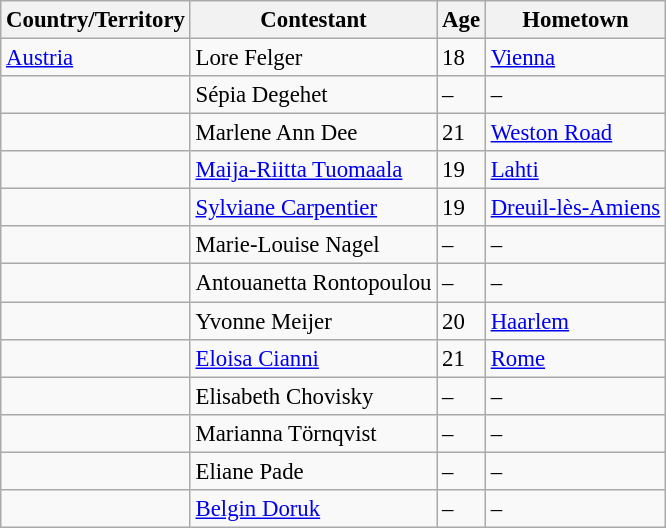<table class="wikitable sortable" style="font-size: 95%;">
<tr>
<th>Country/Territory</th>
<th>Contestant</th>
<th>Age</th>
<th>Hometown</th>
</tr>
<tr>
<td> <a href='#'>Austria</a></td>
<td>Lore Felger</td>
<td>18</td>
<td><a href='#'>Vienna</a></td>
</tr>
<tr>
<td></td>
<td>Sépia Degehet</td>
<td>–</td>
<td>–</td>
</tr>
<tr>
<td></td>
<td>Marlene Ann Dee</td>
<td>21</td>
<td><a href='#'>Weston Road</a></td>
</tr>
<tr>
<td></td>
<td><a href='#'>Maija-Riitta Tuomaala</a></td>
<td>19</td>
<td><a href='#'>Lahti</a></td>
</tr>
<tr>
<td></td>
<td><a href='#'>Sylviane Carpentier</a></td>
<td>19</td>
<td><a href='#'>Dreuil-lès-Amiens</a></td>
</tr>
<tr>
<td></td>
<td>Marie-Louise Nagel</td>
<td>–</td>
<td>–</td>
</tr>
<tr>
<td></td>
<td>Antouanetta Rontopoulou</td>
<td>–</td>
<td>–</td>
</tr>
<tr>
<td></td>
<td>Yvonne Meijer</td>
<td>20</td>
<td><a href='#'>Haarlem</a></td>
</tr>
<tr>
<td></td>
<td><a href='#'>Eloisa Cianni</a></td>
<td>21</td>
<td><a href='#'>Rome</a></td>
</tr>
<tr>
<td></td>
<td>Elisabeth Chovisky</td>
<td>–</td>
<td>–</td>
</tr>
<tr>
<td></td>
<td>Marianna Törnqvist</td>
<td>–</td>
<td>–</td>
</tr>
<tr>
<td></td>
<td>Eliane Pade</td>
<td>–</td>
<td>–</td>
</tr>
<tr>
<td></td>
<td><a href='#'>Belgin Doruk</a></td>
<td>–</td>
<td>–</td>
</tr>
</table>
